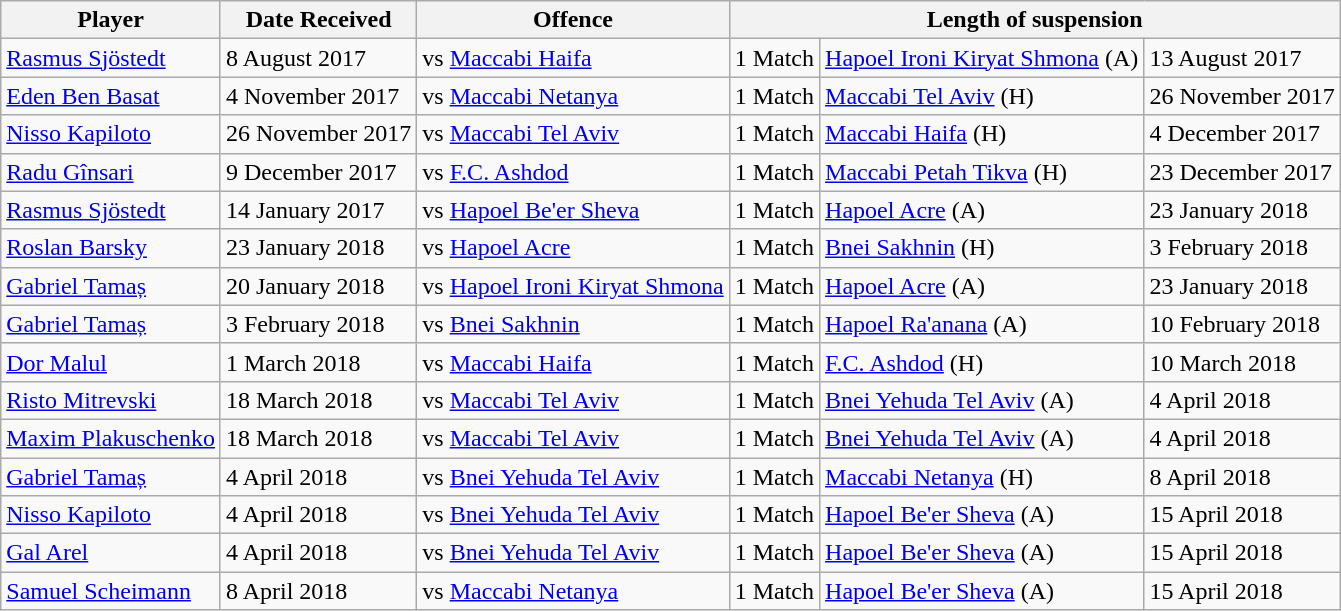<table class="wikitable">
<tr>
<th>Player</th>
<th>Date Received</th>
<th>Offence</th>
<th colspan=4>Length of suspension</th>
</tr>
<tr>
<td><a href='#'>Rasmus Sjöstedt</a></td>
<td>8 August 2017</td>
<td> vs <a href='#'>Maccabi Haifa</a></td>
<td>1 Match</td>
<td><a href='#'>Hapoel Ironi Kiryat Shmona</a> (A)</td>
<td>13 August 2017</td>
</tr>
<tr>
<td><a href='#'>Eden Ben Basat</a></td>
<td>4 November 2017</td>
<td> vs <a href='#'>Maccabi Netanya</a></td>
<td>1 Match</td>
<td><a href='#'>Maccabi Tel Aviv</a> (H)</td>
<td>26 November 2017</td>
</tr>
<tr>
<td><a href='#'>Nisso Kapiloto</a></td>
<td>26 November 2017</td>
<td> vs <a href='#'>Maccabi Tel Aviv</a></td>
<td>1 Match</td>
<td><a href='#'>Maccabi Haifa</a> (H)</td>
<td>4 December 2017</td>
</tr>
<tr>
<td><a href='#'>Radu Gînsari</a></td>
<td>9 December 2017</td>
<td> vs <a href='#'>F.C. Ashdod</a></td>
<td>1 Match</td>
<td><a href='#'>Maccabi Petah Tikva</a> (H)</td>
<td>23 December 2017</td>
</tr>
<tr>
<td><a href='#'>Rasmus Sjöstedt</a></td>
<td>14 January 2017</td>
<td> vs <a href='#'>Hapoel Be'er Sheva</a></td>
<td>1 Match</td>
<td><a href='#'>Hapoel Acre</a> (A)</td>
<td>23 January 2018</td>
</tr>
<tr>
<td><a href='#'>Roslan Barsky</a></td>
<td>23 January 2018</td>
<td> vs <a href='#'>Hapoel Acre</a></td>
<td>1 Match</td>
<td><a href='#'>Bnei Sakhnin</a> (H)</td>
<td>3 February 2018</td>
</tr>
<tr>
<td><a href='#'>Gabriel Tamaș</a></td>
<td>20 January 2018</td>
<td> vs <a href='#'>Hapoel Ironi Kiryat Shmona</a></td>
<td>1 Match</td>
<td><a href='#'>Hapoel Acre</a> (A)</td>
<td>23 January 2018</td>
</tr>
<tr>
<td><a href='#'>Gabriel Tamaș</a></td>
<td>3 February 2018</td>
<td> vs <a href='#'>Bnei Sakhnin</a></td>
<td>1 Match</td>
<td><a href='#'>Hapoel Ra'anana</a> (A)</td>
<td>10 February 2018</td>
</tr>
<tr>
<td><a href='#'>Dor Malul</a></td>
<td>1 March 2018</td>
<td> vs <a href='#'>Maccabi Haifa</a></td>
<td>1 Match</td>
<td><a href='#'>F.C. Ashdod</a> (H)</td>
<td>10 March 2018</td>
</tr>
<tr>
<td><a href='#'>Risto Mitrevski</a></td>
<td>18 March 2018</td>
<td> vs <a href='#'>Maccabi Tel Aviv</a></td>
<td>1 Match</td>
<td><a href='#'>Bnei Yehuda Tel Aviv</a> (A)</td>
<td>4 April 2018</td>
</tr>
<tr>
<td><a href='#'>Maxim Plakuschenko</a></td>
<td>18 March 2018</td>
<td> vs <a href='#'>Maccabi Tel Aviv</a></td>
<td>1 Match</td>
<td><a href='#'>Bnei Yehuda Tel Aviv</a> (A)</td>
<td>4 April 2018</td>
</tr>
<tr>
<td><a href='#'>Gabriel Tamaș</a></td>
<td>4 April 2018</td>
<td> vs <a href='#'>Bnei Yehuda Tel Aviv</a></td>
<td>1 Match</td>
<td><a href='#'>Maccabi Netanya</a> (H)</td>
<td>8 April 2018</td>
</tr>
<tr>
<td><a href='#'>Nisso Kapiloto</a></td>
<td>4 April 2018</td>
<td> vs <a href='#'>Bnei Yehuda Tel Aviv</a></td>
<td>1 Match</td>
<td><a href='#'>Hapoel Be'er Sheva</a> (A)</td>
<td>15 April 2018</td>
</tr>
<tr>
<td><a href='#'>Gal Arel</a></td>
<td>4 April 2018</td>
<td> vs <a href='#'>Bnei Yehuda Tel Aviv</a></td>
<td>1 Match</td>
<td><a href='#'>Hapoel Be'er Sheva</a> (A)</td>
<td>15 April 2018</td>
</tr>
<tr>
<td><a href='#'>Samuel Scheimann</a></td>
<td>8 April 2018</td>
<td> vs <a href='#'>Maccabi Netanya</a></td>
<td>1 Match</td>
<td><a href='#'>Hapoel Be'er Sheva</a> (A)</td>
<td>15 April 2018</td>
</tr>
</table>
